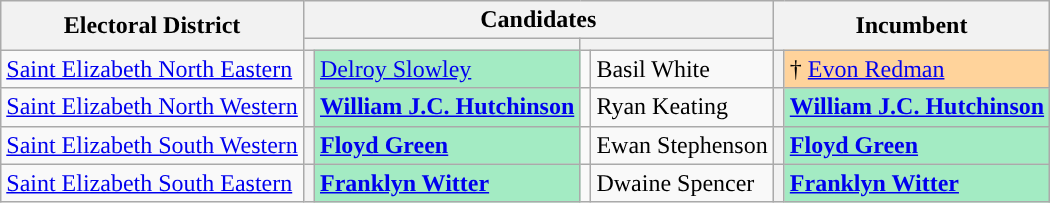<table class="wikitable">
<tr>
<th rowspan="2">Electoral District</th>
<th colspan="4">Candidates</th>
<th colspan="2" rowspan="2">Incumbent</th>
</tr>
<tr>
<th colspan="2" style="background:"><a href='#'></a></th>
<th colspan="2" style="background:"><a href='#'></a></th>
</tr>
<tr>
<td><a href='#'>Saint Elizabeth North Eastern</a></td>
<th style="background:"></th>
<td style="background:#a3ebc3"><a href='#'>Delroy Slowley</a></td>
<td></td>
<td>Basil White</td>
<th style="background:"></th>
<td style="background:#FFD39B">† <a href='#'>Evon Redman</a></td>
</tr>
<tr>
<td><a href='#'>Saint Elizabeth North Western</a></td>
<th style="background:"></th>
<td style="background:#a3ebc3"><strong><a href='#'>William J.C. Hutchinson</a></strong></td>
<td></td>
<td>Ryan Keating</td>
<th style="background:"></th>
<td style="background:#a3ebc3"><strong><a href='#'>William J.C. Hutchinson</a></strong></td>
</tr>
<tr>
<td><a href='#'>Saint Elizabeth South Western</a></td>
<th style="background:"></th>
<td style="background:#a3ebc3"><strong><a href='#'>Floyd Green</a></strong></td>
<td></td>
<td>Ewan Stephenson</td>
<th style="background:"></th>
<td style="background:#a3ebc3"><strong><a href='#'>Floyd Green</a></strong></td>
</tr>
<tr>
<td><a href='#'>Saint Elizabeth South Eastern</a></td>
<th style="background:"></th>
<td style="background:#a3ebc3"><strong><a href='#'>Franklyn Witter</a></strong></td>
<td></td>
<td>Dwaine Spencer</td>
<th style="background:"></th>
<td style="background:#a3ebc3"><strong><a href='#'>Franklyn Witter</a></strong></td>
</tr>
</table>
